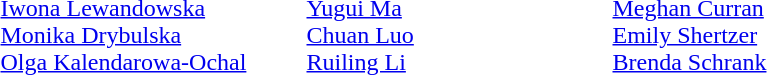<table>
<tr>
<td width=200 valign=top><em></em><br><a href='#'>Iwona Lewandowska</a><br><a href='#'>Monika Drybulska</a><br><a href='#'>Olga Kalendarowa-Ochal</a></td>
<td width=200 valign=top><em></em><br><a href='#'>Yugui Ma</a><br><a href='#'>Chuan Luo</a><br><a href='#'>Ruiling Li</a></td>
<td width=200 valign=top><em></em><br><a href='#'>Meghan Curran</a><br><a href='#'>Emily Shertzer</a><br><a href='#'>Brenda Schrank</a></td>
</tr>
</table>
